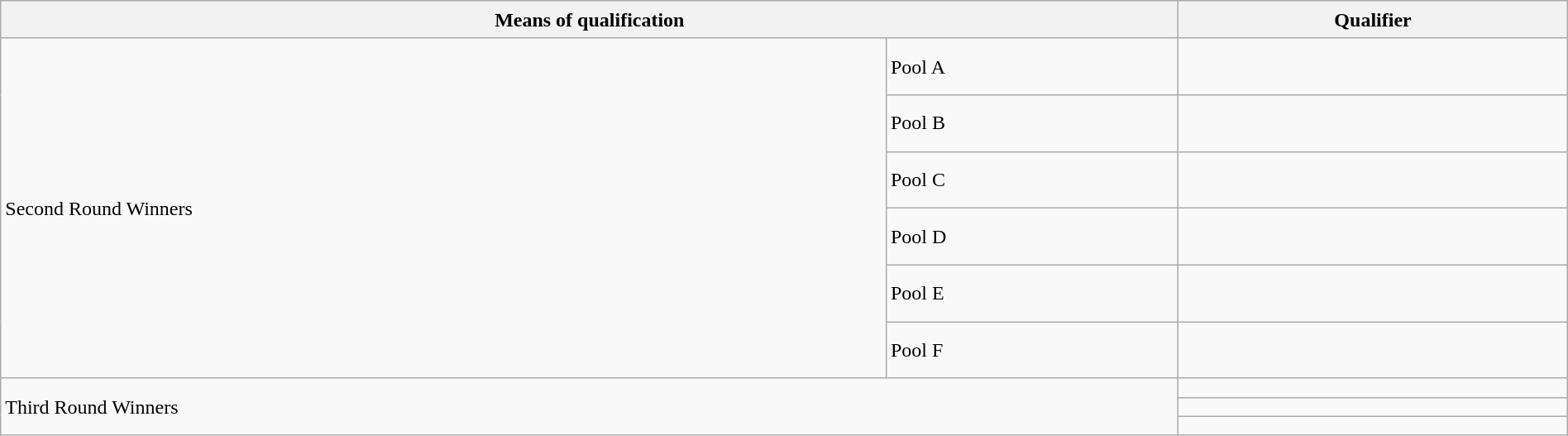<table class="wikitable" style="height: 351px; margin:0; width:100%; white-space:nowrap;">
<tr>
<th style="height:23px;" colspan=2>Means of qualification</th>
<th>Qualifier</th>
</tr>
<tr>
<td rowspan=6>Second Round Winners</td>
<td>Pool A</td>
<td></td>
</tr>
<tr>
<td>Pool B</td>
<td></td>
</tr>
<tr>
<td>Pool C</td>
<td></td>
</tr>
<tr>
<td>Pool D</td>
<td></td>
</tr>
<tr>
<td>Pool E</td>
<td></td>
</tr>
<tr>
<td>Pool F</td>
<td></td>
</tr>
<tr>
<td rowspan=3 colspan=2>Third Round Winners</td>
<td></td>
</tr>
<tr>
<td></td>
</tr>
<tr>
<td></td>
</tr>
</table>
